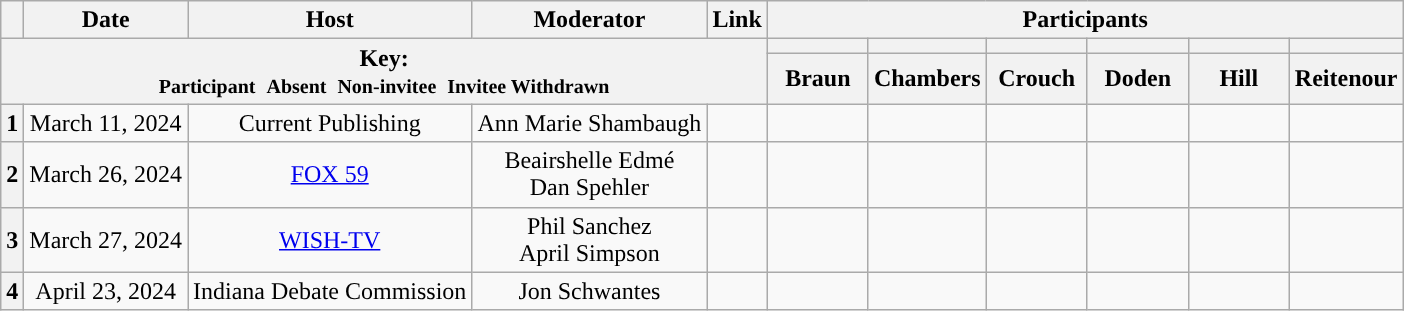<table class="wikitable" style="text-align:center;">
<tr>
<th scope="col"></th>
<th scope="col">Date</th>
<th scope="col">Host</th>
<th scope="col">Moderator</th>
<th scope="col">Link</th>
<th colspan="8" scope="col">Participants</th>
</tr>
<tr>
<th colspan="5" rowspan="2">Key:<br> <small>Participant </small>  <small>Absent </small>  <small>Non-invitee </small>  <small>Invitee  Withdrawn</small></th>
<th scope="col" style="background:"></th>
<th scope="col" style="background:"></th>
<th scope="col" style="background:"></th>
<th scope="col" style="background:"></th>
<th scope="col" style="background:"></th>
<th scope="col" style="background:"></th>
</tr>
<tr>
<th scope="col" style="width:60px;">Braun</th>
<th scope="col" style="width:60px;">Chambers</th>
<th scope="col" style="width:60px;">Crouch</th>
<th scope="col" style="width:60px;">Doden</th>
<th scope="col" style="width:60px;">Hill</th>
<th scope="col" style="width:60px;">Reitenour</th>
</tr>
<tr>
<th scope="row">1</th>
<td style="white-space:nowrap;">March 11, 2024</td>
<td style="white-space:nowrap;">Current Publishing</td>
<td style="white-space:nowrap;">Ann Marie Shambaugh</td>
<td style="white-space:nowrap;"></td>
<td></td>
<td></td>
<td></td>
<td></td>
<td></td>
<td></td>
</tr>
<tr>
<th scope="row">2</th>
<td style="white-space:nowrap;">March 26, 2024</td>
<td style="white-space:nowrap;"><a href='#'>FOX 59</a></td>
<td style="white-space:nowrap;">Beairshelle Edmé<br>Dan Spehler</td>
<td style="white-space:nowrap;"></td>
<td></td>
<td></td>
<td></td>
<td></td>
<td></td>
<td></td>
</tr>
<tr>
<th scope="row">3</th>
<td style="white-space:nowrap;">March 27, 2024</td>
<td style="white-space:nowrap;"><a href='#'>WISH-TV</a></td>
<td style="white-space:nowrap;">Phil Sanchez<br>April Simpson</td>
<td style="white-space:nowrap;"></td>
<td></td>
<td></td>
<td></td>
<td></td>
<td></td>
<td></td>
</tr>
<tr>
<th scope="row">4</th>
<td style="white-space:nowrap;">April 23, 2024</td>
<td style="white-space:nowrap;">Indiana Debate Commission</td>
<td style="white-space:nowrap;">Jon Schwantes</td>
<td style="white-space:nowrap;"></td>
<td></td>
<td></td>
<td></td>
<td></td>
<td></td>
<td></td>
</tr>
</table>
